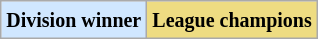<table class="wikitable" border="1">
<tr>
<td bgcolor="#D0E7FF"><small><strong>Division winner</strong> </small></td>
<td bgcolor="#EEDC82"><small><strong>League champions</strong> </small></td>
</tr>
</table>
